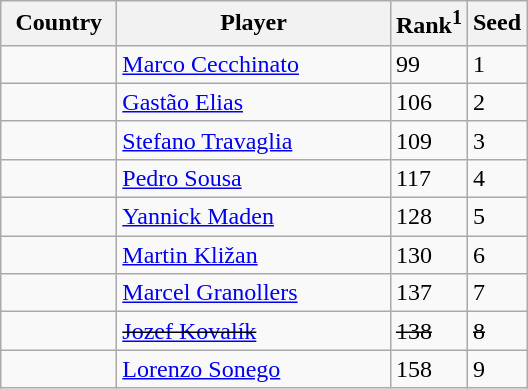<table class="sortable wikitable">
<tr>
<th width="70">Country</th>
<th width="175">Player</th>
<th>Rank<sup>1</sup></th>
<th>Seed</th>
</tr>
<tr>
<td></td>
<td><a href='#'>Marco Cecchinato</a></td>
<td>99</td>
<td>1</td>
</tr>
<tr>
<td></td>
<td><a href='#'>Gastão Elias</a></td>
<td>106</td>
<td>2</td>
</tr>
<tr>
<td></td>
<td><a href='#'>Stefano Travaglia</a></td>
<td>109</td>
<td>3</td>
</tr>
<tr>
<td></td>
<td><a href='#'>Pedro Sousa</a></td>
<td>117</td>
<td>4</td>
</tr>
<tr>
<td></td>
<td><a href='#'>Yannick Maden</a></td>
<td>128</td>
<td>5</td>
</tr>
<tr>
<td></td>
<td><a href='#'>Martin Kližan</a></td>
<td>130</td>
<td>6</td>
</tr>
<tr>
<td></td>
<td><a href='#'>Marcel Granollers</a></td>
<td>137</td>
<td>7</td>
</tr>
<tr>
<td><s></s></td>
<td><s><a href='#'>Jozef Kovalík</a></s></td>
<td><s>138</s></td>
<td><s>8</s></td>
</tr>
<tr>
<td></td>
<td><a href='#'>Lorenzo Sonego</a></td>
<td>158</td>
<td>9</td>
</tr>
</table>
